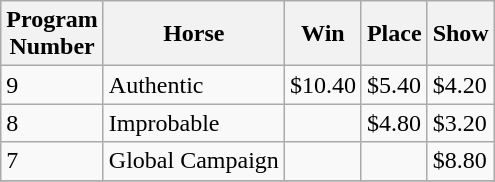<table class="wikitable">
<tr>
<th>Program<br>Number</th>
<th>Horse</th>
<th>Win</th>
<th>Place</th>
<th>Show</th>
</tr>
<tr>
<td>9</td>
<td>Authentic</td>
<td>$10.40</td>
<td>$5.40</td>
<td>$4.20</td>
</tr>
<tr>
<td>8</td>
<td>Improbable</td>
<td></td>
<td>$4.80</td>
<td>$3.20</td>
</tr>
<tr>
<td>7</td>
<td>Global Campaign</td>
<td></td>
<td></td>
<td>$8.80</td>
</tr>
<tr>
</tr>
</table>
